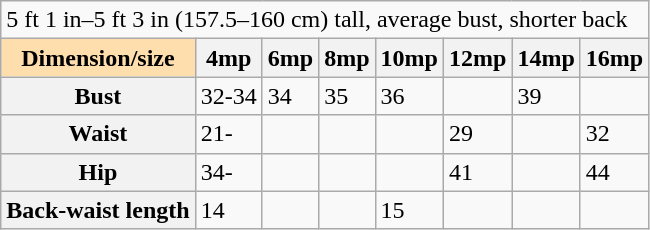<table class="wikitable">
<tr>
<td colspan="9">5 ft 1 in–5 ft 3 in (157.5–160 cm) tall, average bust, shorter back</td>
</tr>
<tr>
<th style="background:#ffdead;">Dimension/size</th>
<th>4mp</th>
<th>6mp</th>
<th>8mp</th>
<th>10mp</th>
<th>12mp</th>
<th>14mp</th>
<th>16mp</th>
</tr>
<tr>
<th>Bust</th>
<td>32-34</td>
<td>34</td>
<td>35</td>
<td>36</td>
<td></td>
<td>39</td>
<td></td>
</tr>
<tr>
<th>Waist</th>
<td>21-</td>
<td></td>
<td></td>
<td></td>
<td>29</td>
<td></td>
<td>32</td>
</tr>
<tr>
<th>Hip</th>
<td>34-</td>
<td></td>
<td></td>
<td></td>
<td>41</td>
<td></td>
<td>44</td>
</tr>
<tr>
<th>Back-waist length</th>
<td>14</td>
<td></td>
<td></td>
<td>15</td>
<td></td>
<td></td>
<td></td>
</tr>
</table>
